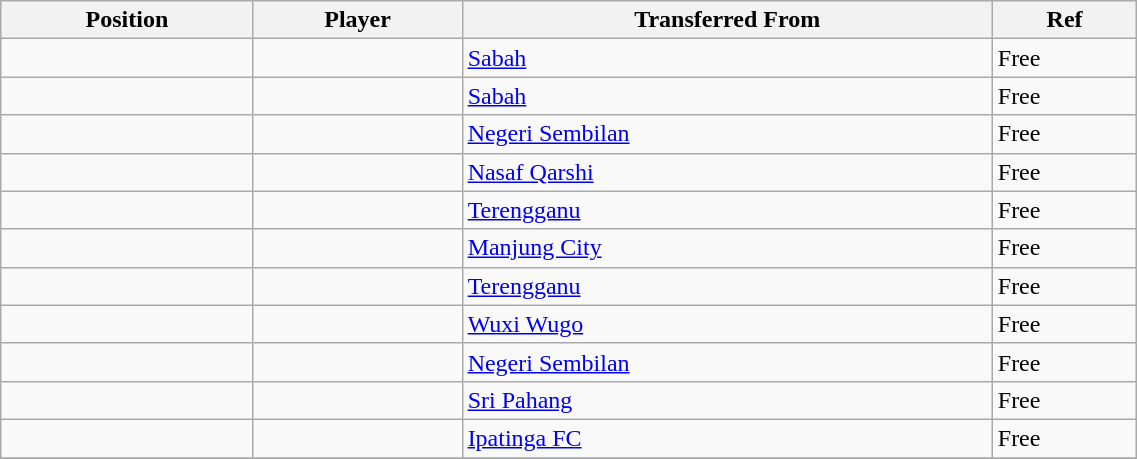<table class="wikitable sortable" style="width:60%; font-size:100%; text-align:left;">
<tr>
<th>Position</th>
<th>Player</th>
<th>Transferred From</th>
<th>Ref</th>
</tr>
<tr>
<td></td>
<td></td>
<td> <a href='#'>Sabah</a></td>
<td>Free </td>
</tr>
<tr>
<td></td>
<td></td>
<td> <a href='#'>Sabah</a></td>
<td>Free </td>
</tr>
<tr>
<td></td>
<td></td>
<td> <a href='#'>Negeri Sembilan</a></td>
<td>Free </td>
</tr>
<tr>
<td></td>
<td></td>
<td> <a href='#'>Nasaf Qarshi</a></td>
<td>Free </td>
</tr>
<tr>
<td></td>
<td></td>
<td> <a href='#'>Terengganu</a></td>
<td>Free </td>
</tr>
<tr>
<td></td>
<td></td>
<td> <a href='#'>Manjung City</a></td>
<td>Free </td>
</tr>
<tr>
<td></td>
<td></td>
<td> <a href='#'>Terengganu</a></td>
<td>Free </td>
</tr>
<tr>
<td></td>
<td></td>
<td> <a href='#'>Wuxi Wugo</a></td>
<td>Free </td>
</tr>
<tr>
<td></td>
<td></td>
<td> <a href='#'>Negeri Sembilan</a></td>
<td>Free </td>
</tr>
<tr>
<td></td>
<td></td>
<td> <a href='#'>Sri Pahang</a></td>
<td>Free </td>
</tr>
<tr>
<td></td>
<td></td>
<td> <a href='#'>Ipatinga FC</a></td>
<td>Free </td>
</tr>
<tr>
</tr>
</table>
